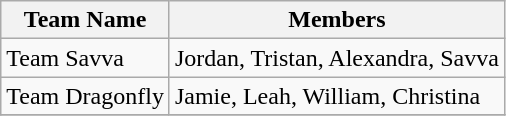<table class="wikitable">
<tr>
<th>Team Name</th>
<th>Members</th>
</tr>
<tr>
<td>Team Savva</td>
<td>Jordan, Tristan, Alexandra, Savva</td>
</tr>
<tr>
<td>Team Dragonfly</td>
<td>Jamie, Leah, William, Christina</td>
</tr>
<tr>
</tr>
</table>
